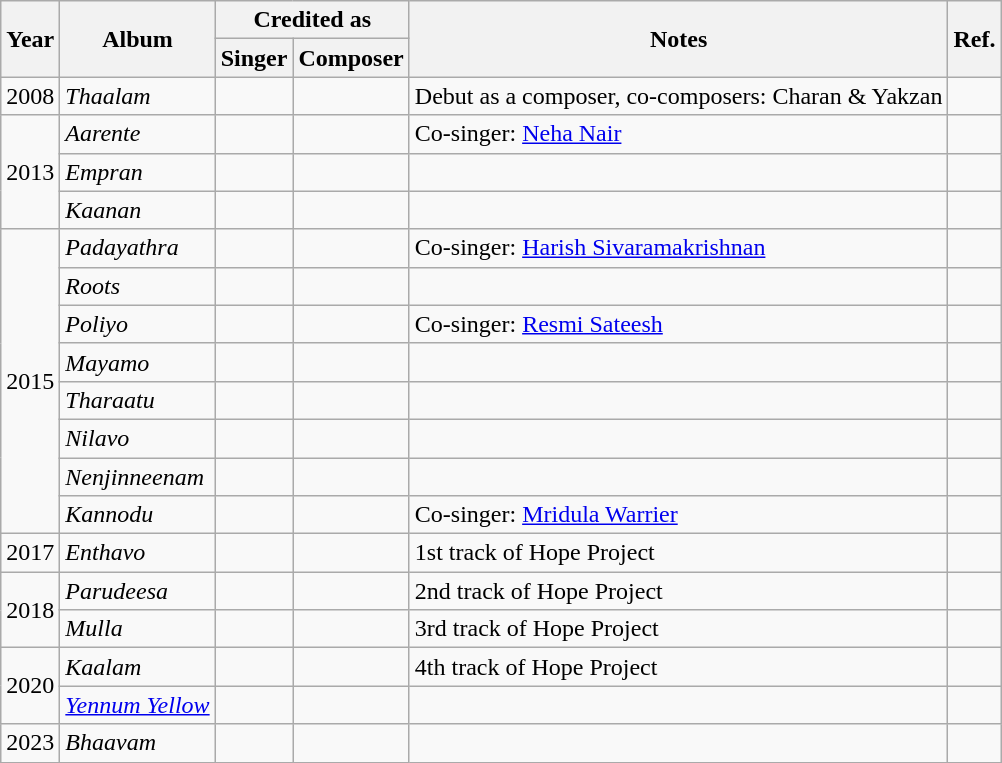<table class="wikitable sortable">
<tr>
<th rowspan="2">Year</th>
<th rowspan="2">Album</th>
<th colspan="2">Credited as</th>
<th rowspan="2">Notes</th>
<th rowspan="2">Ref.</th>
</tr>
<tr>
<th>Singer</th>
<th>Composer</th>
</tr>
<tr>
<td>2008</td>
<td><em>Thaalam</em></td>
<td></td>
<td></td>
<td>Debut as a composer, co-composers: Charan & Yakzan</td>
<td></td>
</tr>
<tr>
<td rowspan="3">2013</td>
<td><em>Aarente</em></td>
<td></td>
<td></td>
<td>Co-singer: <a href='#'>Neha Nair</a></td>
<td></td>
</tr>
<tr>
<td><em>Empran</em></td>
<td></td>
<td></td>
<td></td>
<td></td>
</tr>
<tr>
<td><em>Kaanan</em></td>
<td></td>
<td></td>
<td></td>
<td></td>
</tr>
<tr>
<td rowspan="8">2015</td>
<td><em>Padayathra</em></td>
<td></td>
<td></td>
<td>Co-singer: <a href='#'>Harish Sivaramakrishnan</a></td>
<td></td>
</tr>
<tr>
<td><em>Roots</em></td>
<td></td>
<td></td>
<td></td>
<td></td>
</tr>
<tr>
<td><em>Poliyo</em></td>
<td></td>
<td></td>
<td>Co-singer: <a href='#'>Resmi Sateesh</a></td>
<td></td>
</tr>
<tr>
<td><em>Mayamo</em></td>
<td></td>
<td></td>
<td></td>
<td></td>
</tr>
<tr>
<td><em>Tharaatu</em></td>
<td></td>
<td></td>
<td></td>
<td></td>
</tr>
<tr>
<td><em>Nilavo</em></td>
<td></td>
<td></td>
<td></td>
<td></td>
</tr>
<tr>
<td><em>Nenjinneenam</em></td>
<td></td>
<td></td>
<td></td>
<td></td>
</tr>
<tr>
<td><em>Kannodu</em></td>
<td></td>
<td></td>
<td>Co-singer: <a href='#'>Mridula Warrier</a></td>
<td></td>
</tr>
<tr>
<td>2017</td>
<td><em>Enthavo</em></td>
<td></td>
<td></td>
<td>1st track of Hope Project</td>
<td></td>
</tr>
<tr>
<td rowspan="2">2018</td>
<td><em>Parudeesa</em></td>
<td></td>
<td></td>
<td>2nd track of Hope Project</td>
<td></td>
</tr>
<tr>
<td><em>Mulla</em></td>
<td></td>
<td></td>
<td>3rd track of Hope Project</td>
<td></td>
</tr>
<tr>
<td rowspan="2">2020</td>
<td><em>Kaalam</em></td>
<td></td>
<td></td>
<td>4th track of Hope Project</td>
<td></td>
</tr>
<tr>
<td><em><a href='#'>Yennum Yellow</a></em></td>
<td></td>
<td></td>
<td></td>
<td></td>
</tr>
<tr>
<td>2023</td>
<td><em>Bhaavam</em></td>
<td></td>
<td></td>
<td></td>
<td></td>
</tr>
</table>
